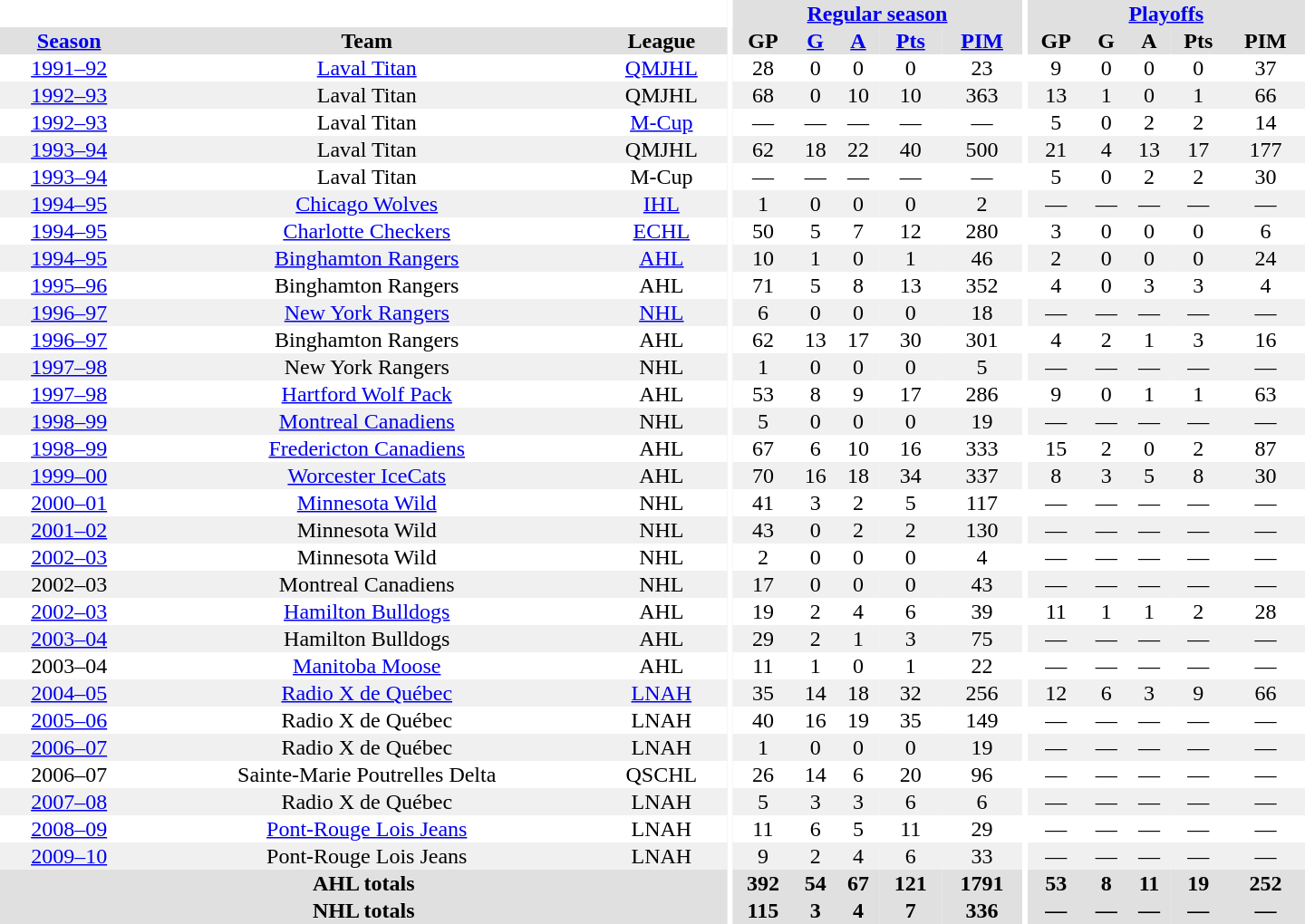<table border="0" cellpadding="1" cellspacing="0" style="text-align:center; width:60em">
<tr bgcolor="#e0e0e0">
<th colspan="3" bgcolor="#ffffff"></th>
<th rowspan="100" bgcolor="#ffffff"></th>
<th colspan="5"><a href='#'>Regular season</a></th>
<th rowspan="100" bgcolor="#ffffff"></th>
<th colspan="5"><a href='#'>Playoffs</a></th>
</tr>
<tr bgcolor="#e0e0e0">
<th><a href='#'>Season</a></th>
<th>Team</th>
<th>League</th>
<th>GP</th>
<th><a href='#'>G</a></th>
<th><a href='#'>A</a></th>
<th><a href='#'>Pts</a></th>
<th><a href='#'>PIM</a></th>
<th>GP</th>
<th>G</th>
<th>A</th>
<th>Pts</th>
<th>PIM</th>
</tr>
<tr>
<td><a href='#'>1991–92</a></td>
<td><a href='#'>Laval Titan</a></td>
<td><a href='#'>QMJHL</a></td>
<td>28</td>
<td>0</td>
<td>0</td>
<td>0</td>
<td>23</td>
<td>9</td>
<td>0</td>
<td>0</td>
<td>0</td>
<td>37</td>
</tr>
<tr bgcolor="#f0f0f0">
<td><a href='#'>1992–93</a></td>
<td>Laval Titan</td>
<td>QMJHL</td>
<td>68</td>
<td>0</td>
<td>10</td>
<td>10</td>
<td>363</td>
<td>13</td>
<td>1</td>
<td>0</td>
<td>1</td>
<td>66</td>
</tr>
<tr>
<td><a href='#'>1992–93</a></td>
<td>Laval Titan</td>
<td><a href='#'>M-Cup</a></td>
<td>—</td>
<td>—</td>
<td>—</td>
<td>—</td>
<td>—</td>
<td>5</td>
<td>0</td>
<td>2</td>
<td>2</td>
<td>14</td>
</tr>
<tr bgcolor="#f0f0f0">
<td><a href='#'>1993–94</a></td>
<td>Laval Titan</td>
<td>QMJHL</td>
<td>62</td>
<td>18</td>
<td>22</td>
<td>40</td>
<td>500</td>
<td>21</td>
<td>4</td>
<td>13</td>
<td>17</td>
<td>177</td>
</tr>
<tr>
<td><a href='#'>1993–94</a></td>
<td>Laval Titan</td>
<td>M-Cup</td>
<td>—</td>
<td>—</td>
<td>—</td>
<td>—</td>
<td>—</td>
<td>5</td>
<td>0</td>
<td>2</td>
<td>2</td>
<td>30</td>
</tr>
<tr bgcolor="#f0f0f0">
<td><a href='#'>1994–95</a></td>
<td><a href='#'>Chicago Wolves</a></td>
<td><a href='#'>IHL</a></td>
<td>1</td>
<td>0</td>
<td>0</td>
<td>0</td>
<td>2</td>
<td>—</td>
<td>—</td>
<td>—</td>
<td>—</td>
<td>—</td>
</tr>
<tr>
<td><a href='#'>1994–95</a></td>
<td><a href='#'>Charlotte Checkers</a></td>
<td><a href='#'>ECHL</a></td>
<td>50</td>
<td>5</td>
<td>7</td>
<td>12</td>
<td>280</td>
<td>3</td>
<td>0</td>
<td>0</td>
<td>0</td>
<td>6</td>
</tr>
<tr bgcolor="#f0f0f0">
<td><a href='#'>1994–95</a></td>
<td><a href='#'>Binghamton Rangers</a></td>
<td><a href='#'>AHL</a></td>
<td>10</td>
<td>1</td>
<td>0</td>
<td>1</td>
<td>46</td>
<td>2</td>
<td>0</td>
<td>0</td>
<td>0</td>
<td>24</td>
</tr>
<tr>
<td><a href='#'>1995–96</a></td>
<td>Binghamton Rangers</td>
<td>AHL</td>
<td>71</td>
<td>5</td>
<td>8</td>
<td>13</td>
<td>352</td>
<td>4</td>
<td>0</td>
<td>3</td>
<td>3</td>
<td>4</td>
</tr>
<tr bgcolor="#f0f0f0">
<td><a href='#'>1996–97</a></td>
<td><a href='#'>New York Rangers</a></td>
<td><a href='#'>NHL</a></td>
<td>6</td>
<td>0</td>
<td>0</td>
<td>0</td>
<td>18</td>
<td>—</td>
<td>—</td>
<td>—</td>
<td>—</td>
<td>—</td>
</tr>
<tr>
<td><a href='#'>1996–97</a></td>
<td>Binghamton Rangers</td>
<td>AHL</td>
<td>62</td>
<td>13</td>
<td>17</td>
<td>30</td>
<td>301</td>
<td>4</td>
<td>2</td>
<td>1</td>
<td>3</td>
<td>16</td>
</tr>
<tr bgcolor="#f0f0f0">
<td><a href='#'>1997–98</a></td>
<td>New York Rangers</td>
<td>NHL</td>
<td>1</td>
<td>0</td>
<td>0</td>
<td>0</td>
<td>5</td>
<td>—</td>
<td>—</td>
<td>—</td>
<td>—</td>
<td>—</td>
</tr>
<tr>
<td><a href='#'>1997–98</a></td>
<td><a href='#'>Hartford Wolf Pack</a></td>
<td>AHL</td>
<td>53</td>
<td>8</td>
<td>9</td>
<td>17</td>
<td>286</td>
<td>9</td>
<td>0</td>
<td>1</td>
<td>1</td>
<td>63</td>
</tr>
<tr bgcolor="#f0f0f0">
<td><a href='#'>1998–99</a></td>
<td><a href='#'>Montreal Canadiens</a></td>
<td>NHL</td>
<td>5</td>
<td>0</td>
<td>0</td>
<td>0</td>
<td>19</td>
<td>—</td>
<td>—</td>
<td>—</td>
<td>—</td>
<td>—</td>
</tr>
<tr>
<td><a href='#'>1998–99</a></td>
<td><a href='#'>Fredericton Canadiens</a></td>
<td>AHL</td>
<td>67</td>
<td>6</td>
<td>10</td>
<td>16</td>
<td>333</td>
<td>15</td>
<td>2</td>
<td>0</td>
<td>2</td>
<td>87</td>
</tr>
<tr bgcolor="#f0f0f0">
<td><a href='#'>1999–00</a></td>
<td><a href='#'>Worcester IceCats</a></td>
<td>AHL</td>
<td>70</td>
<td>16</td>
<td>18</td>
<td>34</td>
<td>337</td>
<td>8</td>
<td>3</td>
<td>5</td>
<td>8</td>
<td>30</td>
</tr>
<tr>
<td><a href='#'>2000–01</a></td>
<td><a href='#'>Minnesota Wild</a></td>
<td>NHL</td>
<td>41</td>
<td>3</td>
<td>2</td>
<td>5</td>
<td>117</td>
<td>—</td>
<td>—</td>
<td>—</td>
<td>—</td>
<td>—</td>
</tr>
<tr bgcolor="#f0f0f0">
<td><a href='#'>2001–02</a></td>
<td>Minnesota Wild</td>
<td>NHL</td>
<td>43</td>
<td>0</td>
<td>2</td>
<td>2</td>
<td>130</td>
<td>—</td>
<td>—</td>
<td>—</td>
<td>—</td>
<td>—</td>
</tr>
<tr>
<td><a href='#'>2002–03</a></td>
<td>Minnesota Wild</td>
<td>NHL</td>
<td>2</td>
<td>0</td>
<td>0</td>
<td>0</td>
<td>4</td>
<td>—</td>
<td>—</td>
<td>—</td>
<td>—</td>
<td>—</td>
</tr>
<tr bgcolor="#f0f0f0">
<td>2002–03</td>
<td>Montreal Canadiens</td>
<td>NHL</td>
<td>17</td>
<td>0</td>
<td>0</td>
<td>0</td>
<td>43</td>
<td>—</td>
<td>—</td>
<td>—</td>
<td>—</td>
<td>—</td>
</tr>
<tr>
<td><a href='#'>2002–03</a></td>
<td><a href='#'>Hamilton Bulldogs</a></td>
<td>AHL</td>
<td>19</td>
<td>2</td>
<td>4</td>
<td>6</td>
<td>39</td>
<td>11</td>
<td>1</td>
<td>1</td>
<td>2</td>
<td>28</td>
</tr>
<tr bgcolor="#f0f0f0">
<td><a href='#'>2003–04</a></td>
<td>Hamilton Bulldogs</td>
<td>AHL</td>
<td>29</td>
<td>2</td>
<td>1</td>
<td>3</td>
<td>75</td>
<td>—</td>
<td>—</td>
<td>—</td>
<td>—</td>
<td>—</td>
</tr>
<tr>
<td>2003–04</td>
<td><a href='#'>Manitoba Moose</a></td>
<td>AHL</td>
<td>11</td>
<td>1</td>
<td>0</td>
<td>1</td>
<td>22</td>
<td>—</td>
<td>—</td>
<td>—</td>
<td>—</td>
<td>—</td>
</tr>
<tr bgcolor="#f0f0f0">
<td><a href='#'>2004–05</a></td>
<td><a href='#'>Radio X de Québec</a></td>
<td><a href='#'>LNAH</a></td>
<td>35</td>
<td>14</td>
<td>18</td>
<td>32</td>
<td>256</td>
<td>12</td>
<td>6</td>
<td>3</td>
<td>9</td>
<td>66</td>
</tr>
<tr>
<td><a href='#'>2005–06</a></td>
<td>Radio X de Québec</td>
<td>LNAH</td>
<td>40</td>
<td>16</td>
<td>19</td>
<td>35</td>
<td>149</td>
<td>—</td>
<td>—</td>
<td>—</td>
<td>—</td>
<td>—</td>
</tr>
<tr bgcolor="#f0f0f0">
<td><a href='#'>2006–07</a></td>
<td>Radio X de Québec</td>
<td>LNAH</td>
<td>1</td>
<td>0</td>
<td>0</td>
<td>0</td>
<td>19</td>
<td>—</td>
<td>—</td>
<td>—</td>
<td>—</td>
<td>—</td>
</tr>
<tr>
<td>2006–07</td>
<td>Sainte-Marie Poutrelles Delta</td>
<td>QSCHL</td>
<td>26</td>
<td>14</td>
<td>6</td>
<td>20</td>
<td>96</td>
<td>—</td>
<td>—</td>
<td>—</td>
<td>—</td>
<td>—</td>
</tr>
<tr bgcolor="#f0f0f0">
<td><a href='#'>2007–08</a></td>
<td>Radio X de Québec</td>
<td>LNAH</td>
<td>5</td>
<td>3</td>
<td>3</td>
<td>6</td>
<td>6</td>
<td>—</td>
<td>—</td>
<td>—</td>
<td>—</td>
<td>—</td>
</tr>
<tr>
<td><a href='#'>2008–09</a></td>
<td><a href='#'>Pont-Rouge Lois Jeans</a></td>
<td>LNAH</td>
<td>11</td>
<td>6</td>
<td>5</td>
<td>11</td>
<td>29</td>
<td>—</td>
<td>—</td>
<td>—</td>
<td>—</td>
<td>—</td>
</tr>
<tr bgcolor="#f0f0f0">
<td><a href='#'>2009–10</a></td>
<td>Pont-Rouge Lois Jeans</td>
<td>LNAH</td>
<td>9</td>
<td>2</td>
<td>4</td>
<td>6</td>
<td>33</td>
<td>—</td>
<td>—</td>
<td>—</td>
<td>—</td>
<td>—</td>
</tr>
<tr bgcolor="#e0e0e0">
<th colspan="3">AHL totals</th>
<th>392</th>
<th>54</th>
<th>67</th>
<th>121</th>
<th>1791</th>
<th>53</th>
<th>8</th>
<th>11</th>
<th>19</th>
<th>252</th>
</tr>
<tr bgcolor="#e0e0e0">
<th colspan="3">NHL totals</th>
<th>115</th>
<th>3</th>
<th>4</th>
<th>7</th>
<th>336</th>
<th>—</th>
<th>—</th>
<th>—</th>
<th>—</th>
<th>—</th>
</tr>
</table>
